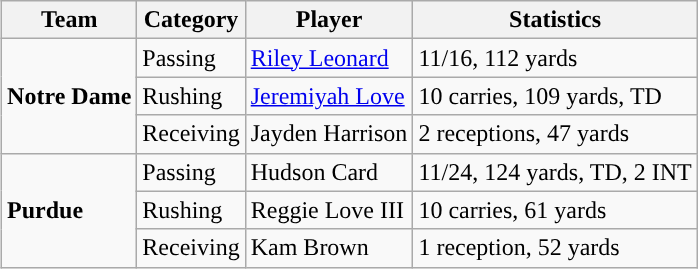<table class="wikitable" style="float: right;">
<tr>
<th>Team</th>
<th>Category</th>
<th>Player</th>
<th>Statistics</th>
</tr>
<tr>
<td rowspan=3><strong>Notre Dame</strong></td>
<td>Passing</td>
<td><a href='#'>Riley Leonard</a></td>
<td>11/16, 112 yards</td>
</tr>
<tr>
<td>Rushing</td>
<td><a href='#'>Jeremiyah Love</a></td>
<td>10 carries, 109 yards, TD</td>
</tr>
<tr>
<td>Receiving</td>
<td>Jayden Harrison</td>
<td>2 receptions, 47 yards</td>
</tr>
<tr>
<td rowspan=3><strong>Purdue</strong></td>
<td>Passing</td>
<td>Hudson Card</td>
<td>11/24, 124 yards, TD, 2 INT</td>
</tr>
<tr>
<td>Rushing</td>
<td>Reggie Love III</td>
<td>10 carries, 61 yards</td>
</tr>
<tr>
<td>Receiving</td>
<td>Kam Brown</td>
<td>1 reception, 52 yards</td>
</tr>
</table>
